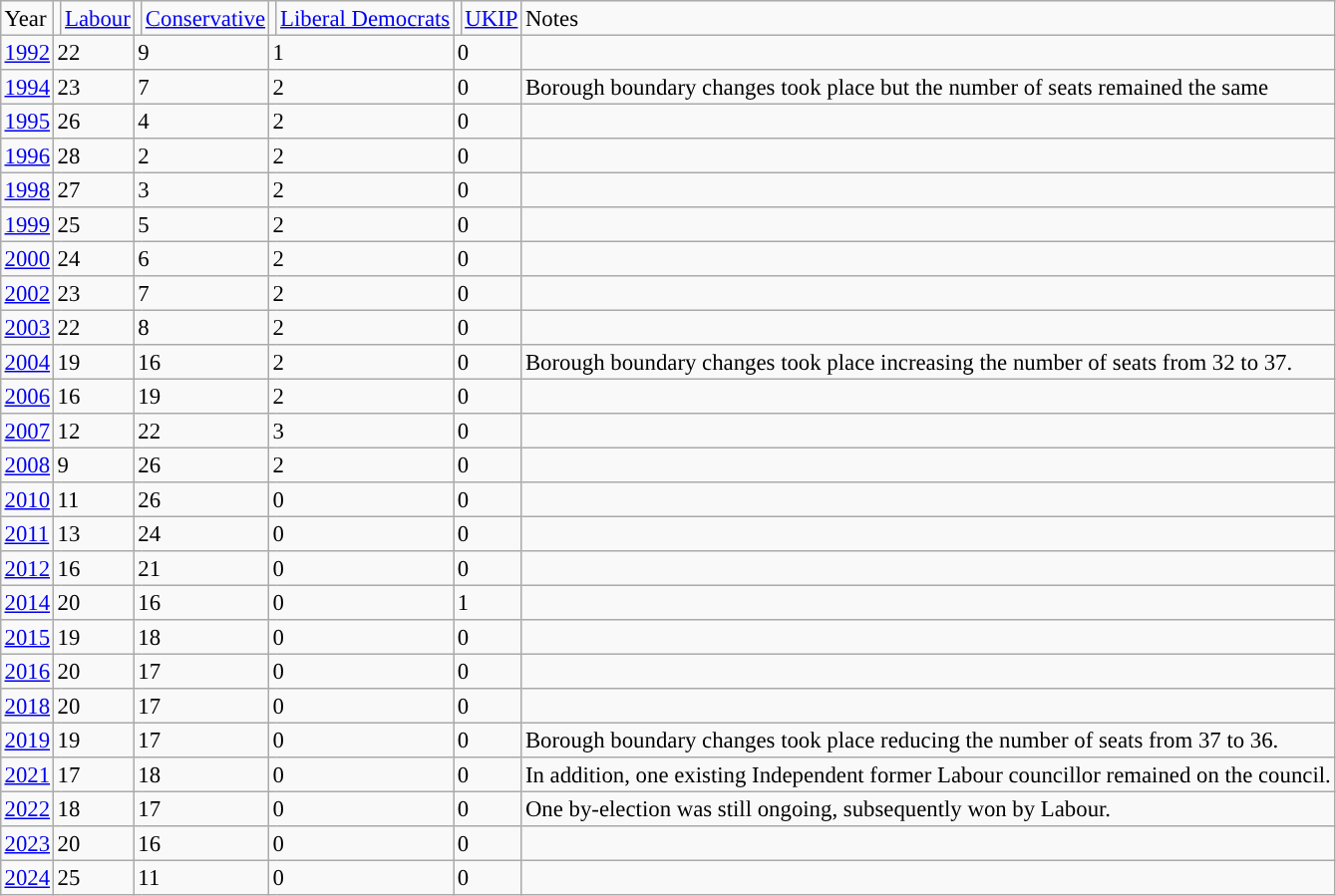<table border=1 cellpadding=2 cellspacing=0 style="margin: 1em 1em 1em 1em 0; background: #f9f9f9; border: 1px #aaa solid; border-collapse: collapse; font-size: 95%; clear:both">
<tr>
<td>Year</td>
<th style="background-color: "></th>
<td><a href='#'>Labour</a></td>
<th style="background-color: "></th>
<td><a href='#'>Conservative</a></td>
<th style="background-color: "></th>
<td><a href='#'>Liberal Democrats</a></td>
<th style="background-color: "></th>
<td><a href='#'>UKIP</a></td>
<td>Notes</td>
</tr>
<tr>
<td><a href='#'>1992</a></td>
<td colspan="2">22</td>
<td colspan="2">9</td>
<td colspan="2">1</td>
<td colspan="2">0</td>
<td></td>
</tr>
<tr>
<td><a href='#'>1994</a></td>
<td colspan="2">23</td>
<td colspan="2">7</td>
<td colspan="2">2</td>
<td colspan="2">0</td>
<td>Borough boundary changes took place but the number of seats remained the same</td>
</tr>
<tr>
<td><a href='#'>1995</a></td>
<td colspan="2">26</td>
<td colspan="2">4</td>
<td colspan="2">2</td>
<td colspan="2">0</td>
<td></td>
</tr>
<tr>
<td><a href='#'>1996</a></td>
<td colspan="2">28</td>
<td colspan="2">2</td>
<td colspan="2">2</td>
<td colspan="2">0</td>
<td></td>
</tr>
<tr>
<td><a href='#'>1998</a></td>
<td colspan="2">27</td>
<td colspan="2">3</td>
<td colspan="2">2</td>
<td colspan="2">0</td>
<td></td>
</tr>
<tr>
<td><a href='#'>1999</a></td>
<td colspan="2">25</td>
<td colspan="2">5</td>
<td colspan="2">2</td>
<td colspan="2">0</td>
<td></td>
</tr>
<tr>
<td><a href='#'>2000</a></td>
<td colspan="2">24</td>
<td colspan="2">6</td>
<td colspan="2">2</td>
<td colspan="2">0</td>
<td></td>
</tr>
<tr>
<td><a href='#'>2002</a></td>
<td colspan="2">23</td>
<td colspan="2">7</td>
<td colspan="2">2</td>
<td colspan="2">0</td>
<td></td>
</tr>
<tr>
<td><a href='#'>2003</a></td>
<td colspan="2">22</td>
<td colspan="2">8</td>
<td colspan="2">2</td>
<td colspan="2">0</td>
<td></td>
</tr>
<tr>
<td><a href='#'>2004</a></td>
<td colspan="2">19</td>
<td colspan="2">16</td>
<td colspan="2">2</td>
<td colspan="2">0</td>
<td>Borough boundary changes took place increasing the number of seats from 32 to 37.</td>
</tr>
<tr>
<td><a href='#'>2006</a></td>
<td colspan="2">16</td>
<td colspan="2">19</td>
<td colspan="2">2</td>
<td colspan="2">0</td>
<td></td>
</tr>
<tr>
<td><a href='#'>2007</a></td>
<td colspan="2">12</td>
<td colspan="2">22</td>
<td colspan="2">3</td>
<td colspan="2">0</td>
<td></td>
</tr>
<tr>
<td><a href='#'>2008</a></td>
<td colspan="2">9</td>
<td colspan="2">26</td>
<td colspan="2">2</td>
<td colspan="2">0</td>
<td></td>
</tr>
<tr>
<td><a href='#'>2010</a></td>
<td colspan="2">11</td>
<td colspan="2">26</td>
<td colspan="2">0</td>
<td colspan="2">0</td>
<td></td>
</tr>
<tr>
<td><a href='#'>2011</a></td>
<td colspan="2">13</td>
<td colspan="2">24</td>
<td colspan="2">0</td>
<td colspan="2">0</td>
<td></td>
</tr>
<tr>
<td><a href='#'>2012</a></td>
<td colspan="2">16</td>
<td colspan="2">21</td>
<td colspan="2">0</td>
<td colspan="2">0</td>
<td></td>
</tr>
<tr>
<td><a href='#'>2014</a></td>
<td colspan="2">20</td>
<td colspan="2">16</td>
<td colspan="2">0</td>
<td colspan="2">1</td>
<td></td>
</tr>
<tr>
<td><a href='#'>2015</a></td>
<td colspan="2">19</td>
<td colspan="2">18</td>
<td colspan="2">0</td>
<td colspan="2">0</td>
<td></td>
</tr>
<tr>
<td><a href='#'>2016</a></td>
<td colspan="2">20</td>
<td colspan="2">17</td>
<td colspan="2">0</td>
<td colspan="2">0</td>
<td></td>
</tr>
<tr>
<td><a href='#'>2018</a></td>
<td colspan="2">20</td>
<td colspan="2">17</td>
<td colspan="2">0</td>
<td colspan="2">0</td>
<td></td>
</tr>
<tr>
<td><a href='#'>2019</a></td>
<td colspan="2">19</td>
<td colspan="2">17</td>
<td colspan="2">0</td>
<td colspan="2">0</td>
<td>Borough boundary changes took place reducing the number of seats from 37 to 36.</td>
</tr>
<tr>
<td><a href='#'>2021</a></td>
<td colspan="2">17</td>
<td colspan="2">18</td>
<td colspan="2">0</td>
<td colspan="2">0</td>
<td>In addition, one existing Independent former Labour councillor remained on the council.</td>
</tr>
<tr>
<td><a href='#'>2022</a></td>
<td colspan="2">18</td>
<td colspan="2">17</td>
<td colspan="2">0</td>
<td colspan="2">0</td>
<td>One by-election was still ongoing, subsequently won by Labour.</td>
</tr>
<tr>
<td><a href='#'>2023</a></td>
<td colspan="2">20</td>
<td colspan="2">16</td>
<td colspan="2">0</td>
<td colspan="2">0</td>
<td></td>
</tr>
<tr>
<td><a href='#'>2024</a></td>
<td colspan="2">25</td>
<td colspan="2">11</td>
<td colspan="2">0</td>
<td colspan="2">0</td>
<td></td>
</tr>
</table>
